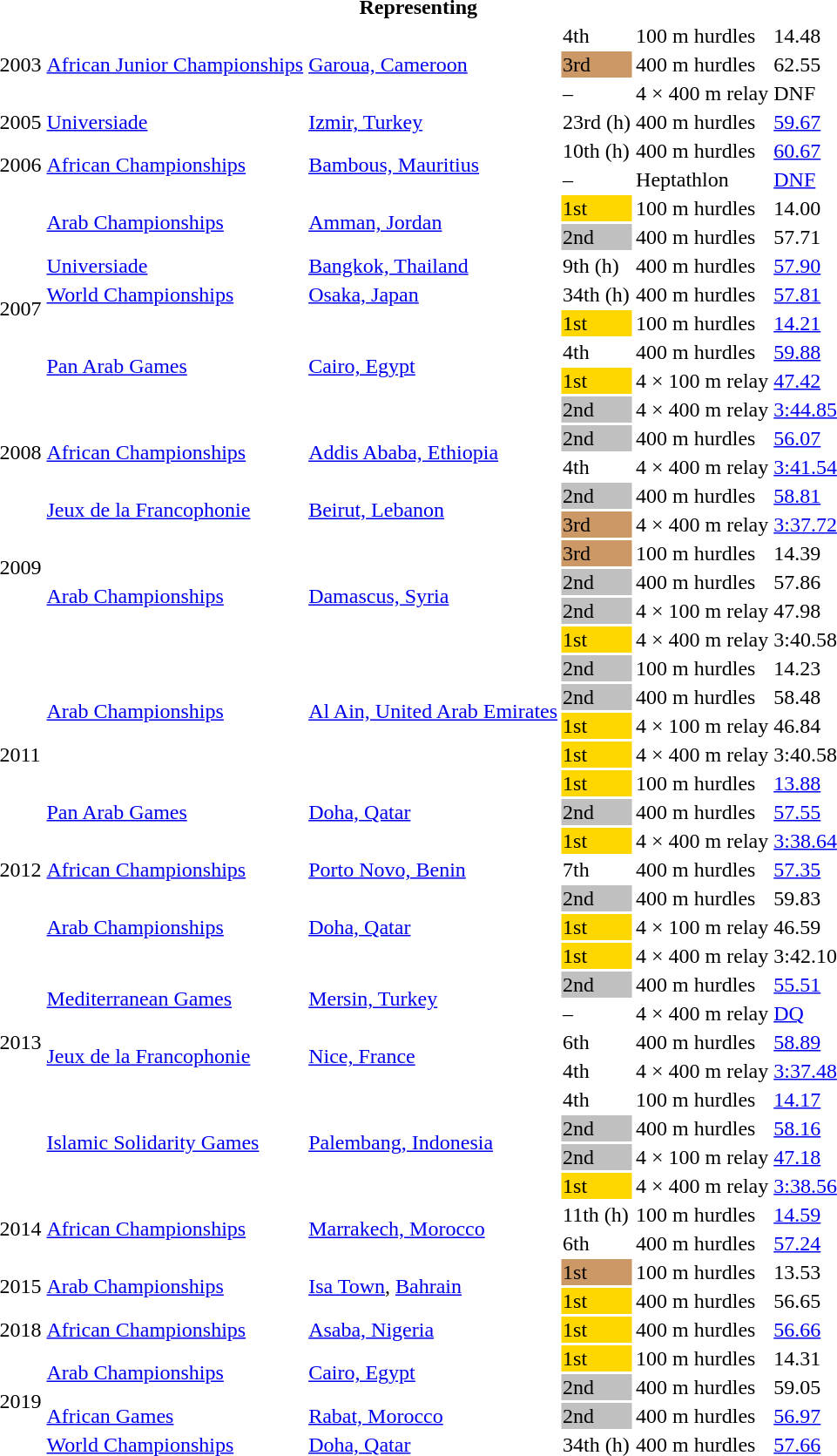<table>
<tr>
<th colspan="6">Representing </th>
</tr>
<tr>
<td rowspan=3>2003</td>
<td rowspan=3><a href='#'>African Junior Championships</a></td>
<td rowspan=3><a href='#'>Garoua, Cameroon</a></td>
<td>4th</td>
<td>100 m hurdles</td>
<td>14.48</td>
</tr>
<tr>
<td bgcolor=cc9966>3rd</td>
<td>400 m hurdles</td>
<td>62.55</td>
</tr>
<tr>
<td>–</td>
<td>4 × 400 m relay</td>
<td>DNF</td>
</tr>
<tr>
<td>2005</td>
<td><a href='#'>Universiade</a></td>
<td><a href='#'>Izmir, Turkey</a></td>
<td>23rd (h)</td>
<td>400 m hurdles</td>
<td><a href='#'>59.67</a></td>
</tr>
<tr>
<td rowspan=2>2006</td>
<td rowspan=2><a href='#'>African Championships</a></td>
<td rowspan=2><a href='#'>Bambous, Mauritius</a></td>
<td>10th (h)</td>
<td>400 m hurdles</td>
<td><a href='#'>60.67</a></td>
</tr>
<tr>
<td>–</td>
<td>Heptathlon</td>
<td><a href='#'>DNF</a></td>
</tr>
<tr>
<td rowspan=8>2007</td>
<td rowspan=2><a href='#'>Arab Championships</a></td>
<td rowspan=2><a href='#'>Amman, Jordan</a></td>
<td bgcolor=gold>1st</td>
<td>100 m hurdles</td>
<td>14.00</td>
</tr>
<tr>
<td bgcolor=silver>2nd</td>
<td>400 m hurdles</td>
<td>57.71</td>
</tr>
<tr>
<td><a href='#'>Universiade</a></td>
<td><a href='#'>Bangkok, Thailand</a></td>
<td>9th (h)</td>
<td>400 m hurdles</td>
<td><a href='#'>57.90</a></td>
</tr>
<tr>
<td><a href='#'>World Championships</a></td>
<td><a href='#'>Osaka, Japan</a></td>
<td>34th (h)</td>
<td>400 m hurdles</td>
<td><a href='#'>57.81</a></td>
</tr>
<tr>
<td rowspan=4><a href='#'>Pan Arab Games</a></td>
<td rowspan=4><a href='#'>Cairo, Egypt</a></td>
<td bgcolor=gold>1st</td>
<td>100 m hurdles</td>
<td><a href='#'>14.21</a></td>
</tr>
<tr>
<td>4th</td>
<td>400 m hurdles</td>
<td><a href='#'>59.88</a></td>
</tr>
<tr>
<td bgcolor=gold>1st</td>
<td>4 × 100 m relay</td>
<td><a href='#'>47.42</a></td>
</tr>
<tr>
<td bgcolor=silver>2nd</td>
<td>4 × 400 m relay</td>
<td><a href='#'>3:44.85</a></td>
</tr>
<tr>
<td rowspan=2>2008</td>
<td rowspan=2><a href='#'>African Championships</a></td>
<td rowspan=2><a href='#'>Addis Ababa, Ethiopia</a></td>
<td bgcolor=silver>2nd</td>
<td>400 m hurdles</td>
<td><a href='#'>56.07</a></td>
</tr>
<tr>
<td>4th</td>
<td>4 × 400 m relay</td>
<td><a href='#'>3:41.54</a></td>
</tr>
<tr>
<td rowspan=6>2009</td>
<td rowspan=2><a href='#'>Jeux de la Francophonie</a></td>
<td rowspan=2><a href='#'>Beirut, Lebanon</a></td>
<td bgcolor=silver>2nd</td>
<td>400 m hurdles</td>
<td><a href='#'>58.81</a></td>
</tr>
<tr>
<td bgcolor=cc9966>3rd</td>
<td>4 × 400 m relay</td>
<td><a href='#'>3:37.72</a></td>
</tr>
<tr>
<td rowspan=4><a href='#'>Arab Championships</a></td>
<td rowspan=4><a href='#'>Damascus, Syria</a></td>
<td bgcolor=cc9966>3rd</td>
<td>100 m hurdles</td>
<td>14.39</td>
</tr>
<tr>
<td bgcolor=silver>2nd</td>
<td>400 m hurdles</td>
<td>57.86</td>
</tr>
<tr>
<td bgcolor=silver>2nd</td>
<td>4 × 100 m relay</td>
<td>47.98</td>
</tr>
<tr>
<td bgcolor=gold>1st</td>
<td>4 × 400 m relay</td>
<td>3:40.58</td>
</tr>
<tr>
<td rowspan=7>2011</td>
<td rowspan=4><a href='#'>Arab Championships</a></td>
<td rowspan=4><a href='#'>Al Ain, United Arab Emirates</a></td>
<td bgcolor=silver>2nd</td>
<td>100 m hurdles</td>
<td>14.23</td>
</tr>
<tr>
<td bgcolor=silver>2nd</td>
<td>400 m hurdles</td>
<td>58.48</td>
</tr>
<tr>
<td bgcolor=gold>1st</td>
<td>4 × 100 m relay</td>
<td>46.84</td>
</tr>
<tr>
<td bgcolor=gold>1st</td>
<td>4 × 400 m relay</td>
<td>3:40.58</td>
</tr>
<tr>
<td rowspan=3><a href='#'>Pan Arab Games</a></td>
<td rowspan=3><a href='#'>Doha, Qatar</a></td>
<td bgcolor=gold>1st</td>
<td>100 m hurdles</td>
<td><a href='#'>13.88</a></td>
</tr>
<tr>
<td bgcolor=silver>2nd</td>
<td>400 m hurdles</td>
<td><a href='#'>57.55</a></td>
</tr>
<tr>
<td bgcolor=gold>1st</td>
<td>4 × 400 m relay</td>
<td><a href='#'>3:38.64</a></td>
</tr>
<tr>
<td>2012</td>
<td><a href='#'>African Championships</a></td>
<td><a href='#'>Porto Novo, Benin</a></td>
<td>7th</td>
<td>400 m hurdles</td>
<td><a href='#'>57.35</a></td>
</tr>
<tr>
<td rowspan=11>2013</td>
<td rowspan=3><a href='#'>Arab Championships</a></td>
<td rowspan=3><a href='#'>Doha, Qatar</a></td>
<td bgcolor=silver>2nd</td>
<td>400 m hurdles</td>
<td>59.83</td>
</tr>
<tr>
<td bgcolor=gold>1st</td>
<td>4 × 100 m relay</td>
<td>46.59</td>
</tr>
<tr>
<td bgcolor=gold>1st</td>
<td>4 × 400 m relay</td>
<td>3:42.10</td>
</tr>
<tr>
<td rowspan=2><a href='#'>Mediterranean Games</a></td>
<td rowspan=2><a href='#'>Mersin, Turkey</a></td>
<td bgcolor=silver>2nd</td>
<td>400 m hurdles</td>
<td><a href='#'>55.51</a></td>
</tr>
<tr>
<td>–</td>
<td>4 × 400 m relay</td>
<td><a href='#'>DQ</a></td>
</tr>
<tr>
<td rowspan=2><a href='#'>Jeux de la Francophonie</a></td>
<td rowspan=2><a href='#'>Nice, France</a></td>
<td>6th</td>
<td>400 m hurdles</td>
<td><a href='#'>58.89</a></td>
</tr>
<tr>
<td>4th</td>
<td>4 × 400 m relay</td>
<td><a href='#'>3:37.48</a></td>
</tr>
<tr>
<td rowspan=4><a href='#'>Islamic Solidarity Games</a></td>
<td rowspan=4><a href='#'>Palembang, Indonesia</a></td>
<td>4th</td>
<td>100 m hurdles</td>
<td><a href='#'>14.17</a></td>
</tr>
<tr>
<td bgcolor=silver>2nd</td>
<td>400 m hurdles</td>
<td><a href='#'>58.16</a></td>
</tr>
<tr>
<td bgcolor=silver>2nd</td>
<td>4 × 100 m relay</td>
<td><a href='#'>47.18</a></td>
</tr>
<tr>
<td bgcolor=gold>1st</td>
<td>4 × 400 m relay</td>
<td><a href='#'>3:38.56</a></td>
</tr>
<tr>
<td rowspan=2>2014</td>
<td rowspan=2><a href='#'>African Championships</a></td>
<td rowspan=2><a href='#'>Marrakech, Morocco</a></td>
<td>11th (h)</td>
<td>100 m hurdles</td>
<td><a href='#'>14.59</a></td>
</tr>
<tr>
<td>6th</td>
<td>400 m hurdles</td>
<td><a href='#'>57.24</a></td>
</tr>
<tr>
<td rowspan=2>2015</td>
<td rowspan=2><a href='#'>Arab Championships</a></td>
<td rowspan=2><a href='#'>Isa Town</a>, <a href='#'>Bahrain</a></td>
<td bgcolor=cc9966>1st</td>
<td>100 m hurdles</td>
<td>13.53</td>
</tr>
<tr>
<td bgcolor=gold>1st</td>
<td>400 m hurdles</td>
<td>56.65</td>
</tr>
<tr>
<td>2018</td>
<td><a href='#'>African Championships</a></td>
<td><a href='#'>Asaba, Nigeria</a></td>
<td bgcolor=gold>1st</td>
<td>400 m hurdles</td>
<td><a href='#'>56.66</a></td>
</tr>
<tr>
<td rowspan=4>2019</td>
<td rowspan=2><a href='#'>Arab Championships</a></td>
<td rowspan=2><a href='#'>Cairo, Egypt</a></td>
<td bgcolor=gold>1st</td>
<td>100 m hurdles</td>
<td>14.31</td>
</tr>
<tr>
<td bgcolor=silver>2nd</td>
<td>400 m hurdles</td>
<td>59.05</td>
</tr>
<tr>
<td><a href='#'>African Games</a></td>
<td><a href='#'>Rabat, Morocco</a></td>
<td bgcolor=silver>2nd</td>
<td>400 m hurdles</td>
<td><a href='#'>56.97</a></td>
</tr>
<tr>
<td><a href='#'>World Championships</a></td>
<td><a href='#'>Doha, Qatar</a></td>
<td>34th (h)</td>
<td>400 m hurdles</td>
<td><a href='#'>57.66</a></td>
</tr>
</table>
